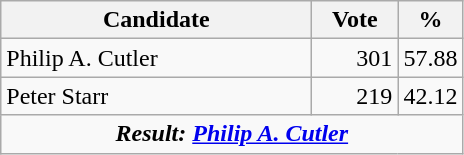<table class="wikitable">
<tr>
<th bgcolor="#DDDDFF" width="200px">Candidate</th>
<th bgcolor="#DDDDFF" width="50px">Vote</th>
<th bgcolor="#DDDDFF"  width="30px">%</th>
</tr>
<tr>
<td>Philip A. Cutler</td>
<td align="right">301</td>
<td align="right">57.88</td>
</tr>
<tr>
<td>Peter Starr</td>
<td align="right">219</td>
<td align="right">42.12</td>
</tr>
<tr>
<td colspan=5 align="center"><strong><em>Result: <a href='#'>Philip A. Cutler</a></em></strong></td>
</tr>
</table>
